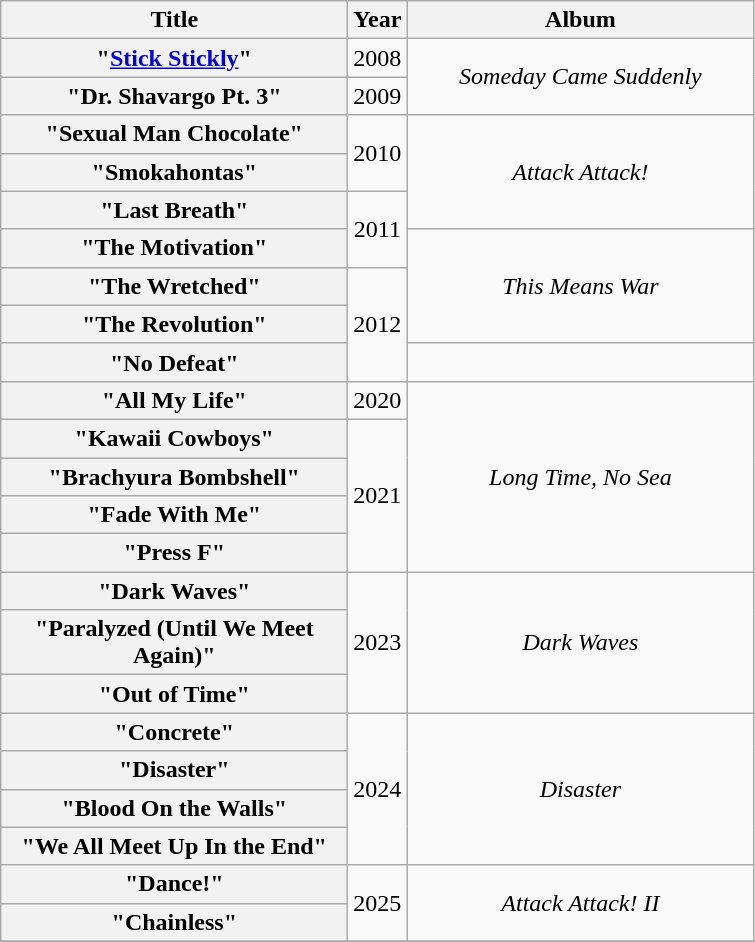<table class="wikitable plainrowheaders" style="text-align:center;">
<tr>
<th scope="col" style="width:14em;">Title</th>
<th scope="col">Year</th>
<th scope="col" style="width:14em;">Album</th>
</tr>
<tr>
<th scope="row">"<a href='#'>Stick Stickly</a>"</th>
<td>2008</td>
<td rowspan="2"><em>Someday Came Suddenly</em></td>
</tr>
<tr>
<th scope="row">"Dr. Shavargo Pt. 3"</th>
<td>2009</td>
</tr>
<tr>
<th scope="row">"Sexual Man Chocolate"</th>
<td rowspan="2">2010</td>
<td rowspan="3"><em>Attack Attack!</em></td>
</tr>
<tr>
<th scope="row">"Smokahontas"</th>
</tr>
<tr>
<th scope="row">"Last Breath"</th>
<td rowspan="2">2011</td>
</tr>
<tr>
<th scope="row">"The Motivation"</th>
<td rowspan="3"><em>This Means War</em></td>
</tr>
<tr>
<th scope="row">"The Wretched"</th>
<td rowspan="3">2012</td>
</tr>
<tr>
<th scope="row">"The Revolution"</th>
</tr>
<tr>
<th scope="row">"No Defeat"</th>
<td></td>
</tr>
<tr>
<th scope="row">"All My Life"</th>
<td>2020</td>
<td rowspan="5"><em>Long Time, No Sea</em></td>
</tr>
<tr>
<th scope="row">"Kawaii Cowboys"</th>
<td rowspan="4">2021</td>
</tr>
<tr>
<th scope="row">"Brachyura Bombshell"</th>
</tr>
<tr>
<th scope="row">"Fade With Me"</th>
</tr>
<tr>
<th scope="row">"Press F"</th>
</tr>
<tr>
<th scope="row">"Dark Waves"</th>
<td rowspan="3">2023</td>
<td rowspan="3"><em>Dark Waves</em></td>
</tr>
<tr>
<th scope="row">"Paralyzed (Until We Meet Again)"</th>
</tr>
<tr>
<th scope="row">"Out of Time"</th>
</tr>
<tr>
<th scope="row">"Concrete"</th>
<td rowspan="4">2024</td>
<td rowspan="4"><em>Disaster</em></td>
</tr>
<tr>
<th scope="row">"Disaster"</th>
</tr>
<tr>
<th scope="row">"Blood On the Walls"</th>
</tr>
<tr>
<th scope="row">"We All Meet Up In the End"</th>
</tr>
<tr>
<th scope="row">"Dance!"</th>
<td rowspan="2">2025</td>
<td rowspan="2"><em>Attack Attack! II</em></td>
</tr>
<tr>
<th scope="row">"Chainless"</th>
</tr>
<tr>
</tr>
</table>
